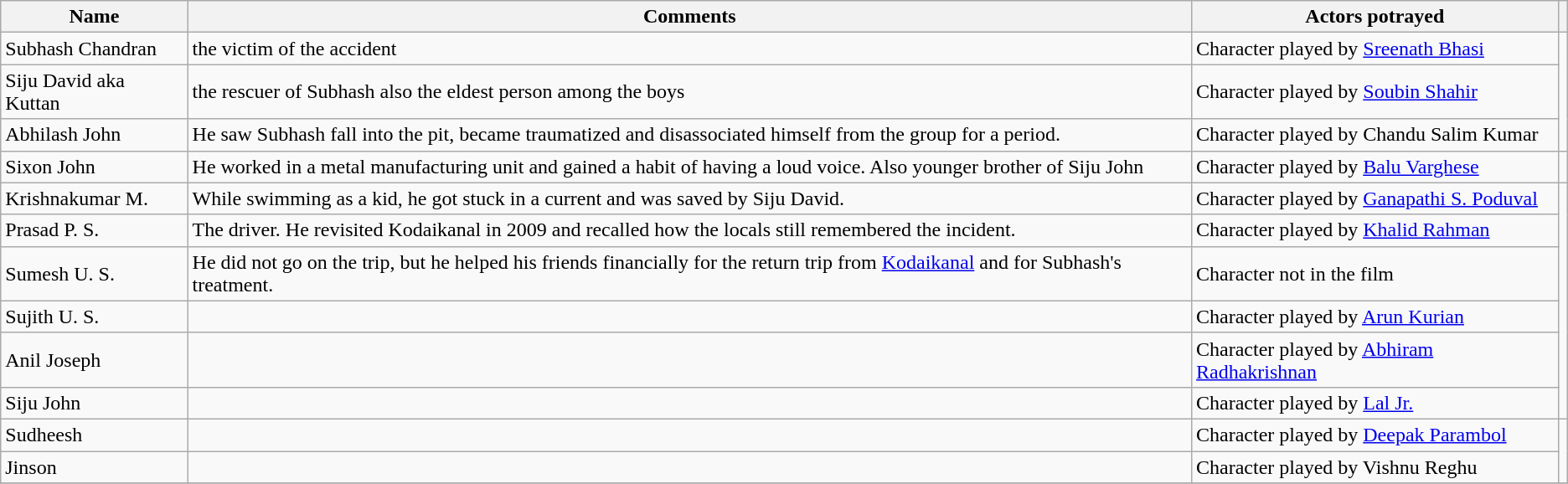<table class="wikitable sortable">
<tr>
<th>Name</th>
<th>Comments</th>
<th>Actors potrayed</th>
<th scope="col" class="unsortable"></th>
</tr>
<tr>
<td>Subhash Chandran</td>
<td>the victim of the accident</td>
<td>Character played by <a href='#'>Sreenath Bhasi</a></td>
<td rowspan="3"></td>
</tr>
<tr>
<td>Siju David aka Kuttan</td>
<td>the rescuer of Subhash also the eldest person among the boys</td>
<td>Character played by <a href='#'>Soubin Shahir</a></td>
</tr>
<tr>
<td>Abhilash John</td>
<td>He saw Subhash fall into the pit, became traumatized and disassociated himself from the group for a period.</td>
<td>Character played by Chandu Salim Kumar</td>
</tr>
<tr>
<td>Sixon John</td>
<td>He worked in a metal manufacturing unit and gained a habit of having a loud voice. Also younger brother of Siju John</td>
<td>Character played by <a href='#'>Balu Varghese</a></td>
<td></td>
</tr>
<tr>
<td>Krishnakumar M.</td>
<td>While swimming as a kid, he got stuck in a current and was saved by Siju David.</td>
<td>Character played by <a href='#'>Ganapathi S. Poduval</a></td>
<td rowspan="6"></td>
</tr>
<tr>
<td>Prasad P. S.</td>
<td>The driver. He revisited Kodaikanal in 2009 and recalled how the locals still remembered the incident.</td>
<td>Character played by <a href='#'>Khalid Rahman</a></td>
</tr>
<tr>
<td>Sumesh U. S.</td>
<td>He did not go on the trip, but he helped his friends financially for the return trip from <a href='#'>Kodaikanal</a>  and for Subhash's treatment.</td>
<td>Character not in the film</td>
</tr>
<tr>
<td>Sujith U. S.</td>
<td></td>
<td>Character played by <a href='#'>Arun Kurian</a></td>
</tr>
<tr>
<td>Anil Joseph</td>
<td></td>
<td>Character played by <a href='#'>Abhiram Radhakrishnan</a></td>
</tr>
<tr>
<td>Siju John</td>
<td></td>
<td>Character played by <a href='#'>Lal Jr.</a></td>
</tr>
<tr>
<td>Sudheesh</td>
<td></td>
<td>Character played by <a href='#'>Deepak Parambol</a></td>
<td rowspan="2"></td>
</tr>
<tr>
<td>Jinson</td>
<td></td>
<td>Character played by Vishnu Reghu</td>
</tr>
<tr>
</tr>
</table>
